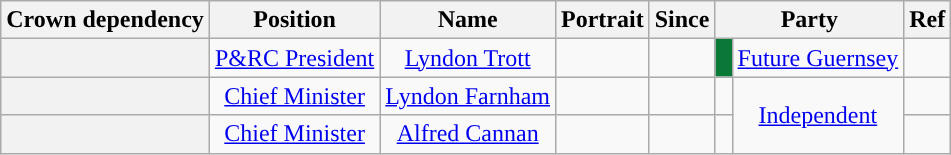<table class="wikitable sortable plainrowheaders" style="text-align:center">
<tr>
<th>Crown dependency</th>
<th>Position</th>
<th>Name</th>
<th class=unsortable>Portrait</th>
<th>Since</th>
<th colspan=2>Party</th>
<th class=unsortable>Ref</th>
</tr>
<tr>
<th scope=row></th>
<td><a href='#'>P&RC President</a></td>
<td><a href='#'>Lyndon Trott</a></td>
<td></td>
<td></td>
<td style="background-color:#0A7836;"> </td>
<td><a href='#'>Future Guernsey</a></td>
<td></td>
</tr>
<tr>
<th scope=row></th>
<td><a href='#'>Chief Minister</a></td>
<td><a href='#'>Lyndon Farnham</a></td>
<td></td>
<td></td>
<td style="color:inherit;background:"></td>
<td rowspan="2"><a href='#'>Independent</a></td>
<td></td>
</tr>
<tr>
<th scope=row></th>
<td><a href='#'>Chief Minister</a></td>
<td><a href='#'>Alfred Cannan</a></td>
<td></td>
<td></td>
<td style="color:inherit;background:"></td>
<td></td>
</tr>
</table>
